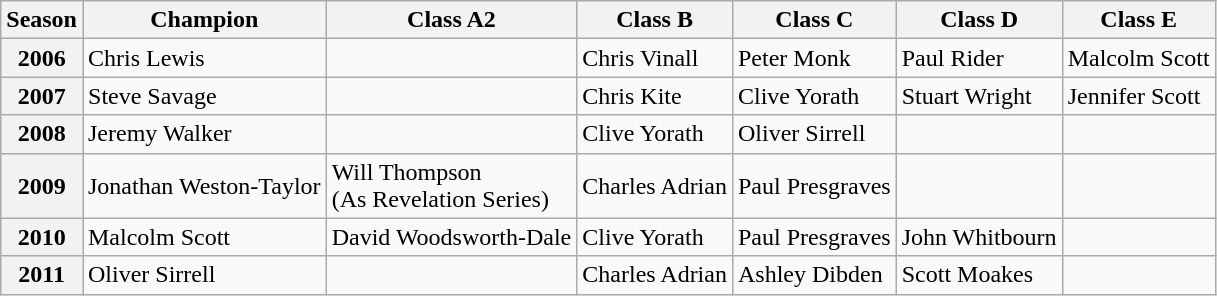<table class="wikitable">
<tr>
<th>Season</th>
<th>Champion</th>
<th>Class A2</th>
<th>Class B</th>
<th>Class C</th>
<th>Class D</th>
<th>Class E</th>
</tr>
<tr>
<th>2006</th>
<td> Chris Lewis</td>
<td></td>
<td> Chris Vinall</td>
<td> Peter Monk</td>
<td> Paul Rider</td>
<td> Malcolm Scott</td>
</tr>
<tr>
<th>2007</th>
<td> Steve Savage</td>
<td></td>
<td> Chris Kite</td>
<td> Clive Yorath</td>
<td> Stuart Wright</td>
<td> Jennifer Scott</td>
</tr>
<tr>
<th>2008</th>
<td> Jeremy Walker</td>
<td></td>
<td> Clive Yorath</td>
<td> Oliver Sirrell</td>
<td></td>
<td></td>
</tr>
<tr>
<th>2009</th>
<td> Jonathan Weston-Taylor </td>
<td> Will Thompson<br>(As Revelation Series)</td>
<td> Charles Adrian</td>
<td> Paul Presgraves</td>
<td></td>
<td></td>
</tr>
<tr>
<th>2010</th>
<td> Malcolm Scott</td>
<td> David Woodsworth-Dale</td>
<td> Clive Yorath</td>
<td> Paul Presgraves</td>
<td> John Whitbourn</td>
<td></td>
</tr>
<tr>
<th>2011</th>
<td> Oliver Sirrell</td>
<td></td>
<td> Charles Adrian</td>
<td> Ashley Dibden</td>
<td> Scott Moakes</td>
<td></td>
</tr>
</table>
